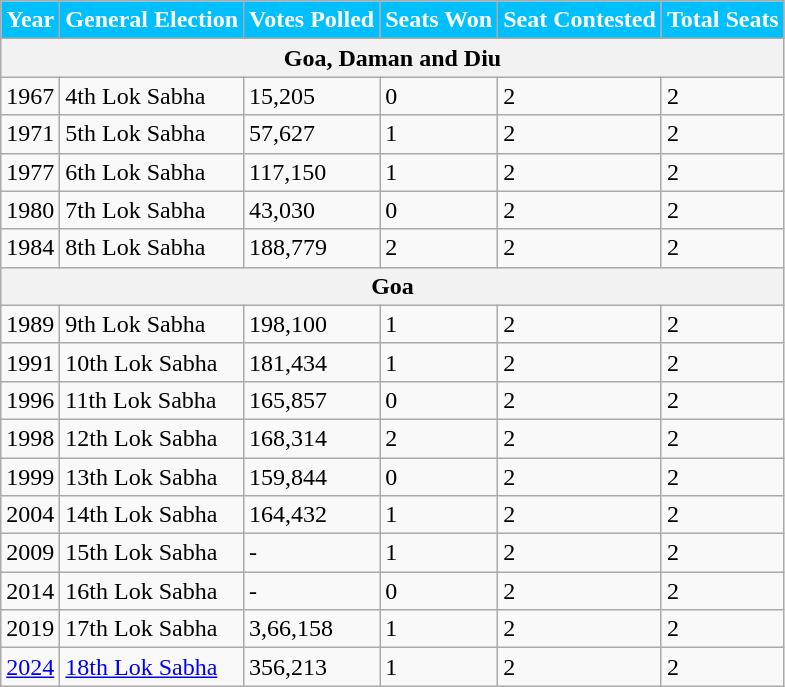<table class="wikitable">
<tr>
<th style="background-color:#00BFFF; color:white">Year</th>
<th style="background-color:#00BFFF; color:white">General Election</th>
<th style="background-color:#00BFFF; color:white">Votes Polled</th>
<th style="background-color:#00BFFF; color:white">Seats Won</th>
<th style="background-color:#00BFFF; color:white">Seat Contested</th>
<th style="background-color:#00BFFF; color:white">Total Seats</th>
</tr>
<tr>
<th colspan=6>Goa, Daman and Diu</th>
</tr>
<tr>
<td>1967</td>
<td>4th Lok Sabha</td>
<td>15,205</td>
<td>0</td>
<td>2</td>
<td>2</td>
</tr>
<tr>
<td>1971</td>
<td>5th Lok Sabha</td>
<td>57,627</td>
<td>1</td>
<td>2</td>
<td>2</td>
</tr>
<tr>
<td>1977</td>
<td>6th Lok Sabha</td>
<td>117,150</td>
<td>1</td>
<td>2</td>
<td>2</td>
</tr>
<tr>
<td>1980</td>
<td>7th Lok Sabha</td>
<td>43,030</td>
<td>0</td>
<td>2</td>
<td>2</td>
</tr>
<tr>
<td>1984</td>
<td>8th Lok Sabha</td>
<td>188,779</td>
<td>2</td>
<td>2</td>
<td>2</td>
</tr>
<tr>
<th colspan=6>Goa</th>
</tr>
<tr>
<td>1989</td>
<td>9th Lok Sabha</td>
<td>198,100</td>
<td>1</td>
<td>2</td>
<td>2</td>
</tr>
<tr>
<td>1991</td>
<td>10th Lok Sabha</td>
<td>181,434</td>
<td>1</td>
<td>2</td>
<td>2</td>
</tr>
<tr>
<td>1996</td>
<td>11th Lok Sabha</td>
<td>165,857</td>
<td>0</td>
<td>2</td>
<td>2</td>
</tr>
<tr>
<td>1998</td>
<td>12th Lok Sabha</td>
<td>168,314</td>
<td>2</td>
<td>2</td>
<td>2</td>
</tr>
<tr>
<td>1999</td>
<td>13th Lok Sabha</td>
<td>159,844</td>
<td>0</td>
<td>2</td>
<td>2</td>
</tr>
<tr>
<td>2004</td>
<td>14th Lok Sabha</td>
<td>164,432</td>
<td>1</td>
<td>2</td>
<td>2</td>
</tr>
<tr>
<td>2009</td>
<td>15th Lok Sabha</td>
<td>-</td>
<td>1</td>
<td>2</td>
<td>2</td>
</tr>
<tr>
<td>2014</td>
<td>16th Lok Sabha</td>
<td>-</td>
<td>0</td>
<td>2</td>
<td>2</td>
</tr>
<tr>
<td>2019</td>
<td>17th Lok Sabha</td>
<td>3,66,158</td>
<td>1</td>
<td>2</td>
<td>2</td>
</tr>
<tr>
<td><a href='#'>2024</a></td>
<td><a href='#'>18th Lok Sabha</a></td>
<td>356,213</td>
<td>1</td>
<td>2</td>
<td>2</td>
</tr>
</table>
